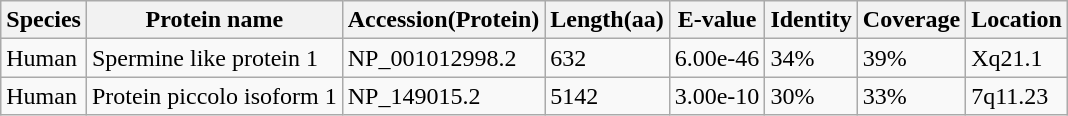<table class="wikitable">
<tr>
<th>Species</th>
<th>Protein name</th>
<th>Accession(Protein)</th>
<th>Length(aa)</th>
<th>E-value</th>
<th>Identity</th>
<th>Coverage</th>
<th>Location</th>
</tr>
<tr>
<td>Human</td>
<td>Spermine like protein 1</td>
<td>NP_001012998.2</td>
<td>632</td>
<td>6.00e-46</td>
<td>34%</td>
<td>39%</td>
<td>Xq21.1</td>
</tr>
<tr>
<td>Human</td>
<td>Protein piccolo isoform 1</td>
<td>NP_149015.2</td>
<td>5142</td>
<td>3.00e-10</td>
<td>30%</td>
<td>33%</td>
<td>7q11.23</td>
</tr>
</table>
